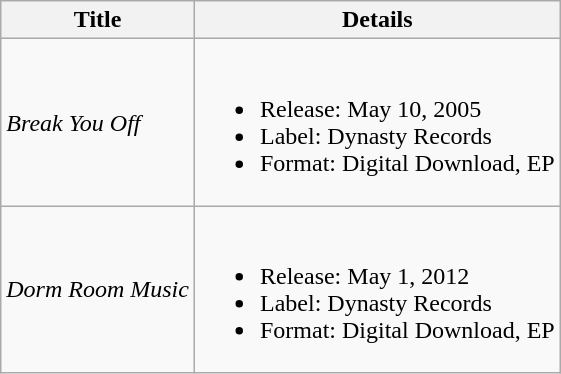<table class="wikitable">
<tr>
<th align=center>Title</th>
<th align=center>Details</th>
</tr>
<tr>
<td><em>Break You Off</em></td>
<td><br><ul><li>Release: May 10, 2005</li><li>Label: Dynasty Records</li><li>Format: Digital Download, EP</li></ul></td>
</tr>
<tr>
<td><em>Dorm Room Music</em></td>
<td><br><ul><li>Release: May 1, 2012</li><li>Label: Dynasty Records</li><li>Format: Digital Download, EP</li></ul></td>
</tr>
</table>
